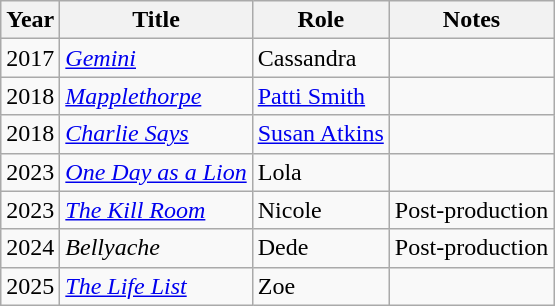<table class="wikitable sortable">
<tr>
<th>Year</th>
<th>Title</th>
<th>Role</th>
<th class="unsortable">Notes</th>
</tr>
<tr>
<td>2017</td>
<td><em><a href='#'>Gemini</a></em></td>
<td>Cassandra</td>
<td></td>
</tr>
<tr>
<td>2018</td>
<td><em><a href='#'>Mapplethorpe</a></em></td>
<td><a href='#'>Patti Smith</a></td>
<td></td>
</tr>
<tr>
<td>2018</td>
<td><em><a href='#'>Charlie Says</a></em></td>
<td><a href='#'>Susan Atkins</a></td>
</tr>
<tr>
<td>2023</td>
<td><em><a href='#'>One Day as a Lion</a></em></td>
<td>Lola</td>
<td></td>
</tr>
<tr>
<td>2023</td>
<td><em><a href='#'>The Kill Room</a></em></td>
<td>Nicole</td>
<td>Post-production</td>
</tr>
<tr>
<td>2024</td>
<td><em>Bellyache</em></td>
<td>Dede</td>
<td>Post-production</td>
</tr>
<tr>
<td>2025</td>
<td><em><a href='#'>The Life List</a></em></td>
<td>Zoe</td>
</tr>
</table>
